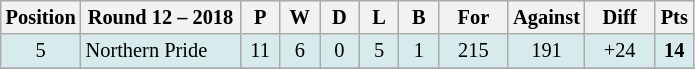<table class="wikitable" style="text-align:center; font-size:85%;">
<tr style="background: #d7ebed;">
<th width="40" abbr="Position">Position</th>
<th width="100">Round 12 – 2018</th>
<th width="20" abbr="Played">P</th>
<th width="20" abbr="Won">W</th>
<th width="20" abbr="Drawn">D</th>
<th width="20" abbr="Lost">L</th>
<th width="20" abbr="Bye">B</th>
<th width="40" abbr="Points for">For</th>
<th width="40" abbr="Points against">Against</th>
<th width="40" abbr="Points difference">Diff</th>
<th width=20 abbr="Points">Pts</th>
</tr>
<tr style="background: #d7ebed;">
<td>5</td>
<td style="text-align:left;"> Northern Pride</td>
<td>11</td>
<td>6</td>
<td>0</td>
<td>5</td>
<td>1</td>
<td>215</td>
<td>191</td>
<td>+24</td>
<td><strong>14</strong></td>
</tr>
<tr>
</tr>
</table>
